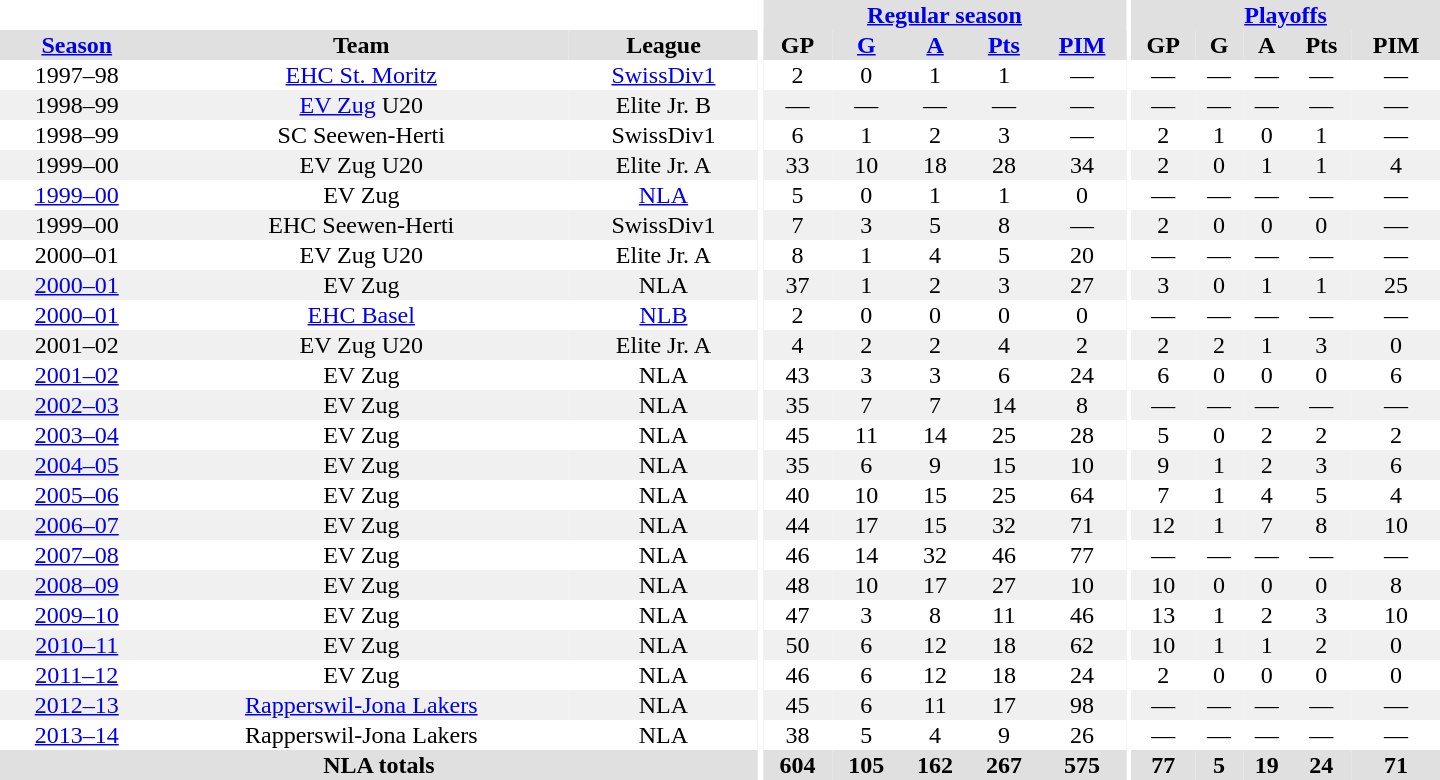<table border="0" cellpadding="1" cellspacing="0" style="text-align:center; width:60em">
<tr bgcolor="#e0e0e0">
<th colspan="3" bgcolor="#ffffff"></th>
<th rowspan="99" bgcolor="#ffffff"></th>
<th colspan="5"><a href='#'>Regular season</a></th>
<th rowspan="99" bgcolor="#ffffff"></th>
<th colspan="5"><a href='#'>Playoffs</a></th>
</tr>
<tr bgcolor="#e0e0e0">
<th><a href='#'>Season</a></th>
<th>Team</th>
<th>League</th>
<th>GP</th>
<th><a href='#'>G</a></th>
<th><a href='#'>A</a></th>
<th><a href='#'>Pts</a></th>
<th><a href='#'>PIM</a></th>
<th>GP</th>
<th>G</th>
<th>A</th>
<th>Pts</th>
<th>PIM</th>
</tr>
<tr>
<td>1997–98</td>
<td><a href='#'>EHC St. Moritz</a></td>
<td><a href='#'>SwissDiv1</a></td>
<td>2</td>
<td>0</td>
<td>1</td>
<td>1</td>
<td>—</td>
<td>—</td>
<td>—</td>
<td>—</td>
<td>—</td>
<td>—</td>
</tr>
<tr bgcolor="#f0f0f0">
<td>1998–99</td>
<td><a href='#'>EV Zug</a> U20</td>
<td>Elite Jr. B</td>
<td>—</td>
<td>—</td>
<td>—</td>
<td>—</td>
<td>—</td>
<td>—</td>
<td>—</td>
<td>—</td>
<td>—</td>
<td>—</td>
</tr>
<tr>
<td>1998–99</td>
<td>SC Seewen-Herti</td>
<td>SwissDiv1</td>
<td>6</td>
<td>1</td>
<td>2</td>
<td>3</td>
<td>—</td>
<td>2</td>
<td>1</td>
<td>0</td>
<td>1</td>
<td>—</td>
</tr>
<tr bgcolor="#f0f0f0">
<td>1999–00</td>
<td>EV Zug U20</td>
<td>Elite Jr. A</td>
<td>33</td>
<td>10</td>
<td>18</td>
<td>28</td>
<td>34</td>
<td>2</td>
<td>0</td>
<td>1</td>
<td>1</td>
<td>4</td>
</tr>
<tr>
<td><a href='#'>1999–00</a></td>
<td>EV Zug</td>
<td><a href='#'>NLA</a></td>
<td>5</td>
<td>0</td>
<td>1</td>
<td>1</td>
<td>0</td>
<td>—</td>
<td>—</td>
<td>—</td>
<td>—</td>
<td>—</td>
</tr>
<tr bgcolor="#f0f0f0">
<td>1999–00</td>
<td>EHC Seewen-Herti</td>
<td>SwissDiv1</td>
<td>7</td>
<td>3</td>
<td>5</td>
<td>8</td>
<td>—</td>
<td>2</td>
<td>0</td>
<td>0</td>
<td>0</td>
<td>—</td>
</tr>
<tr>
<td>2000–01</td>
<td>EV Zug U20</td>
<td>Elite Jr. A</td>
<td>8</td>
<td>1</td>
<td>4</td>
<td>5</td>
<td>20</td>
<td>—</td>
<td>—</td>
<td>—</td>
<td>—</td>
<td>—</td>
</tr>
<tr bgcolor="#f0f0f0">
<td><a href='#'>2000–01</a></td>
<td>EV Zug</td>
<td>NLA</td>
<td>37</td>
<td>1</td>
<td>2</td>
<td>3</td>
<td>27</td>
<td>3</td>
<td>0</td>
<td>1</td>
<td>1</td>
<td>25</td>
</tr>
<tr>
<td><a href='#'>2000–01</a></td>
<td><a href='#'>EHC Basel</a></td>
<td><a href='#'>NLB</a></td>
<td>2</td>
<td>0</td>
<td>0</td>
<td>0</td>
<td>0</td>
<td>—</td>
<td>—</td>
<td>—</td>
<td>—</td>
<td>—</td>
</tr>
<tr bgcolor="#f0f0f0">
<td>2001–02</td>
<td>EV Zug U20</td>
<td>Elite Jr. A</td>
<td>4</td>
<td>2</td>
<td>2</td>
<td>4</td>
<td>2</td>
<td>2</td>
<td>2</td>
<td>1</td>
<td>3</td>
<td>0</td>
</tr>
<tr>
<td><a href='#'>2001–02</a></td>
<td>EV Zug</td>
<td>NLA</td>
<td>43</td>
<td>3</td>
<td>3</td>
<td>6</td>
<td>24</td>
<td>6</td>
<td>0</td>
<td>0</td>
<td>0</td>
<td>6</td>
</tr>
<tr bgcolor="#f0f0f0">
<td><a href='#'>2002–03</a></td>
<td>EV Zug</td>
<td>NLA</td>
<td>35</td>
<td>7</td>
<td>7</td>
<td>14</td>
<td>8</td>
<td>—</td>
<td>—</td>
<td>—</td>
<td>—</td>
<td>—</td>
</tr>
<tr>
<td><a href='#'>2003–04</a></td>
<td>EV Zug</td>
<td>NLA</td>
<td>45</td>
<td>11</td>
<td>14</td>
<td>25</td>
<td>28</td>
<td>5</td>
<td>0</td>
<td>2</td>
<td>2</td>
<td>2</td>
</tr>
<tr bgcolor="#f0f0f0">
<td><a href='#'>2004–05</a></td>
<td>EV Zug</td>
<td>NLA</td>
<td>35</td>
<td>6</td>
<td>9</td>
<td>15</td>
<td>10</td>
<td>9</td>
<td>1</td>
<td>2</td>
<td>3</td>
<td>6</td>
</tr>
<tr>
<td><a href='#'>2005–06</a></td>
<td>EV Zug</td>
<td>NLA</td>
<td>40</td>
<td>10</td>
<td>15</td>
<td>25</td>
<td>64</td>
<td>7</td>
<td>1</td>
<td>4</td>
<td>5</td>
<td>4</td>
</tr>
<tr bgcolor="#f0f0f0">
<td><a href='#'>2006–07</a></td>
<td>EV Zug</td>
<td>NLA</td>
<td>44</td>
<td>17</td>
<td>15</td>
<td>32</td>
<td>71</td>
<td>12</td>
<td>1</td>
<td>7</td>
<td>8</td>
<td>10</td>
</tr>
<tr>
<td><a href='#'>2007–08</a></td>
<td>EV Zug</td>
<td>NLA</td>
<td>46</td>
<td>14</td>
<td>32</td>
<td>46</td>
<td>77</td>
<td>—</td>
<td>—</td>
<td>—</td>
<td>—</td>
<td>—</td>
</tr>
<tr bgcolor="#f0f0f0">
<td><a href='#'>2008–09</a></td>
<td>EV Zug</td>
<td>NLA</td>
<td>48</td>
<td>10</td>
<td>17</td>
<td>27</td>
<td>10</td>
<td>10</td>
<td>0</td>
<td>0</td>
<td>0</td>
<td>8</td>
</tr>
<tr>
<td><a href='#'>2009–10</a></td>
<td>EV Zug</td>
<td>NLA</td>
<td>47</td>
<td>3</td>
<td>8</td>
<td>11</td>
<td>46</td>
<td>13</td>
<td>1</td>
<td>2</td>
<td>3</td>
<td>10</td>
</tr>
<tr bgcolor="#f0f0f0">
<td><a href='#'>2010–11</a></td>
<td>EV Zug</td>
<td>NLA</td>
<td>50</td>
<td>6</td>
<td>12</td>
<td>18</td>
<td>62</td>
<td>10</td>
<td>1</td>
<td>1</td>
<td>2</td>
<td>0</td>
</tr>
<tr>
<td><a href='#'>2011–12</a></td>
<td>EV Zug</td>
<td>NLA</td>
<td>46</td>
<td>6</td>
<td>12</td>
<td>18</td>
<td>24</td>
<td>2</td>
<td>0</td>
<td>0</td>
<td>0</td>
<td>0</td>
</tr>
<tr bgcolor="#f0f0f0">
<td><a href='#'>2012–13</a></td>
<td><a href='#'>Rapperswil-Jona Lakers</a></td>
<td>NLA</td>
<td>45</td>
<td>6</td>
<td>11</td>
<td>17</td>
<td>98</td>
<td>—</td>
<td>—</td>
<td>—</td>
<td>—</td>
<td>—</td>
</tr>
<tr>
<td><a href='#'>2013–14</a></td>
<td>Rapperswil-Jona Lakers</td>
<td>NLA</td>
<td>38</td>
<td>5</td>
<td>4</td>
<td>9</td>
<td>26</td>
<td>—</td>
<td>—</td>
<td>—</td>
<td>—</td>
<td>—</td>
</tr>
<tr>
</tr>
<tr ALIGN="center" bgcolor="#e0e0e0">
<th colspan="3">NLA totals</th>
<th ALIGN="center">604</th>
<th ALIGN="center">105</th>
<th ALIGN="center">162</th>
<th ALIGN="center">267</th>
<th ALIGN="center">575</th>
<th ALIGN="center">77</th>
<th ALIGN="center">5</th>
<th ALIGN="center">19</th>
<th ALIGN="center">24</th>
<th ALIGN="center">71</th>
</tr>
</table>
